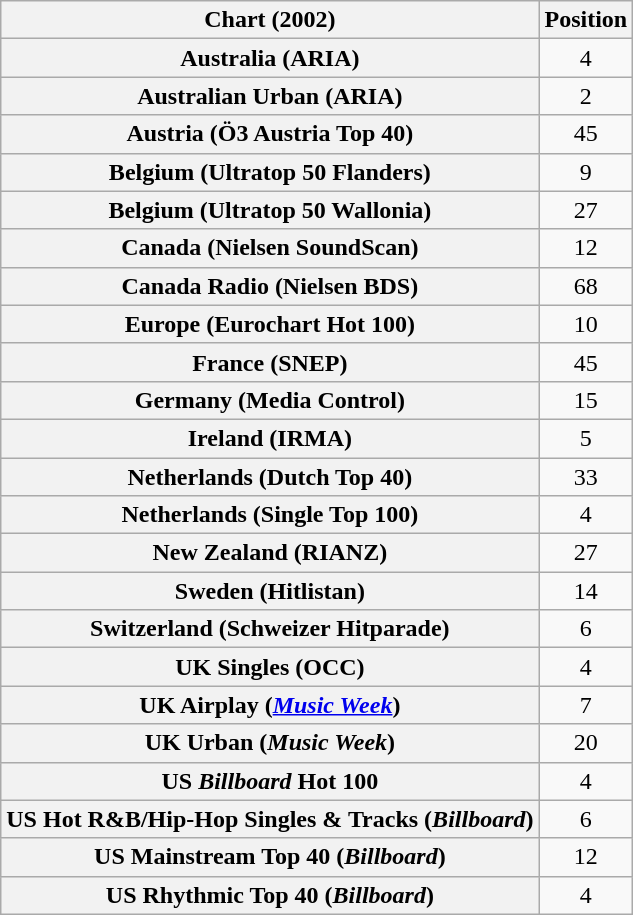<table class="wikitable sortable plainrowheaders" style="text-align:center">
<tr>
<th scope="col">Chart (2002)</th>
<th scope="col">Position</th>
</tr>
<tr>
<th scope="row">Australia (ARIA)</th>
<td>4</td>
</tr>
<tr>
<th scope="row">Australian Urban (ARIA)</th>
<td>2</td>
</tr>
<tr>
<th scope="row">Austria (Ö3 Austria Top 40)</th>
<td>45</td>
</tr>
<tr>
<th scope="row">Belgium (Ultratop 50 Flanders)</th>
<td>9</td>
</tr>
<tr>
<th scope="row">Belgium (Ultratop 50 Wallonia)</th>
<td>27</td>
</tr>
<tr>
<th scope="row">Canada (Nielsen SoundScan)</th>
<td>12</td>
</tr>
<tr>
<th scope="row">Canada Radio (Nielsen BDS)</th>
<td>68</td>
</tr>
<tr>
<th scope="row">Europe (Eurochart Hot 100)</th>
<td>10</td>
</tr>
<tr>
<th scope="row">France (SNEP)</th>
<td>45</td>
</tr>
<tr>
<th scope="row">Germany (Media Control)</th>
<td>15</td>
</tr>
<tr>
<th scope="row">Ireland (IRMA)</th>
<td>5</td>
</tr>
<tr>
<th scope="row">Netherlands (Dutch Top 40)</th>
<td>33</td>
</tr>
<tr>
<th scope="row">Netherlands (Single Top 100)</th>
<td>4</td>
</tr>
<tr>
<th scope="row">New Zealand (RIANZ)</th>
<td>27</td>
</tr>
<tr>
<th scope="row">Sweden (Hitlistan)</th>
<td>14</td>
</tr>
<tr>
<th scope="row">Switzerland (Schweizer Hitparade)</th>
<td>6</td>
</tr>
<tr>
<th scope="row">UK Singles (OCC)</th>
<td>4</td>
</tr>
<tr>
<th scope="row">UK Airplay (<em><a href='#'>Music Week</a></em>)</th>
<td>7</td>
</tr>
<tr>
<th scope="row">UK Urban (<em>Music Week</em>)</th>
<td>20</td>
</tr>
<tr>
<th scope="row">US <em>Billboard</em> Hot 100</th>
<td>4</td>
</tr>
<tr>
<th scope="row">US Hot R&B/Hip-Hop Singles & Tracks (<em>Billboard</em>)</th>
<td>6</td>
</tr>
<tr>
<th scope="row">US Mainstream Top 40 (<em>Billboard</em>)</th>
<td>12</td>
</tr>
<tr>
<th scope="row">US Rhythmic Top 40 (<em>Billboard</em>)</th>
<td>4</td>
</tr>
</table>
